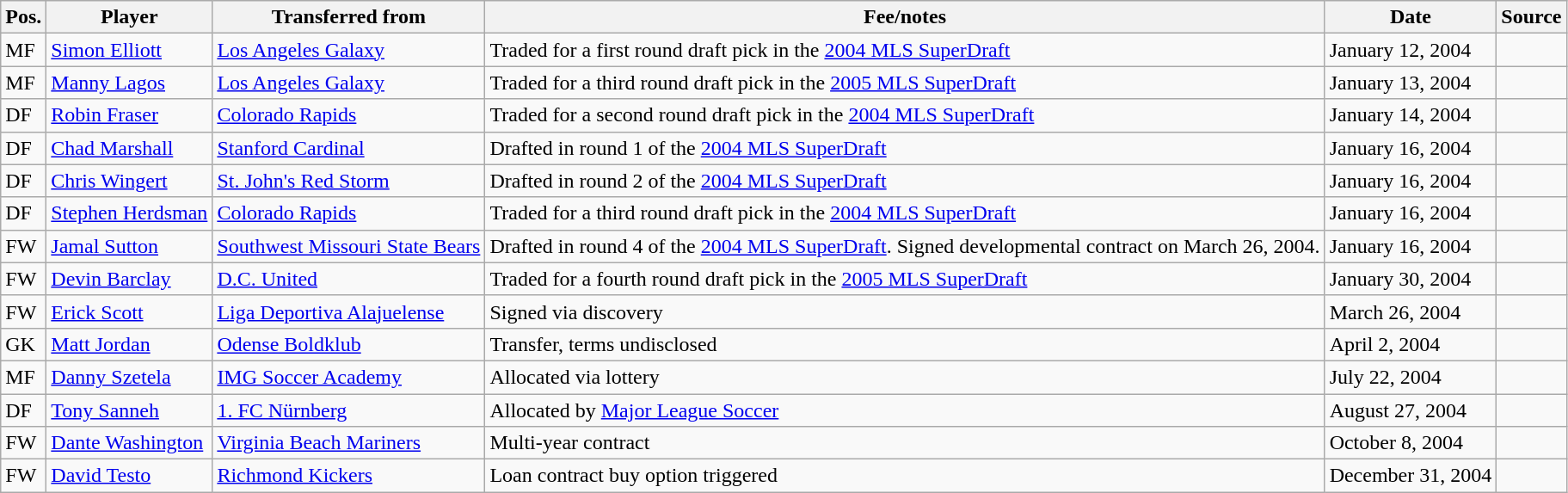<table class="wikitable sortable" style="text-align: left">
<tr>
<th><strong>Pos.</strong></th>
<th><strong>Player</strong></th>
<th><strong>Transferred from</strong></th>
<th><strong>Fee/notes</strong></th>
<th><strong>Date</strong></th>
<th><strong>Source</strong></th>
</tr>
<tr>
<td>MF</td>
<td> <a href='#'>Simon Elliott</a></td>
<td> <a href='#'>Los Angeles Galaxy</a></td>
<td>Traded for a first round draft pick in the <a href='#'>2004 MLS SuperDraft</a></td>
<td>January 12, 2004</td>
<td align=center></td>
</tr>
<tr>
<td>MF</td>
<td> <a href='#'>Manny Lagos</a></td>
<td> <a href='#'>Los Angeles Galaxy</a></td>
<td>Traded for a third round draft pick in the <a href='#'>2005 MLS SuperDraft</a></td>
<td>January 13, 2004</td>
<td align=center></td>
</tr>
<tr>
<td>DF</td>
<td> <a href='#'>Robin Fraser</a></td>
<td> <a href='#'>Colorado Rapids</a></td>
<td>Traded for a second round draft pick in the <a href='#'>2004 MLS SuperDraft</a></td>
<td>January 14, 2004</td>
<td align=center></td>
</tr>
<tr>
<td>DF</td>
<td> <a href='#'>Chad Marshall</a></td>
<td> <a href='#'>Stanford Cardinal</a></td>
<td>Drafted in round 1 of the <a href='#'>2004 MLS SuperDraft</a></td>
<td>January 16, 2004</td>
<td align=center></td>
</tr>
<tr>
<td>DF</td>
<td> <a href='#'>Chris Wingert</a></td>
<td> <a href='#'>St. John's Red Storm</a></td>
<td>Drafted in round 2 of the <a href='#'>2004 MLS SuperDraft</a></td>
<td>January 16, 2004</td>
<td align=center></td>
</tr>
<tr>
<td>DF</td>
<td> <a href='#'>Stephen Herdsman</a></td>
<td> <a href='#'>Colorado Rapids</a></td>
<td>Traded for a third round draft pick in the <a href='#'>2004 MLS SuperDraft</a></td>
<td>January 16, 2004</td>
<td align=center></td>
</tr>
<tr>
<td>FW</td>
<td> <a href='#'>Jamal Sutton</a></td>
<td> <a href='#'>Southwest Missouri State Bears</a></td>
<td>Drafted in round 4 of the <a href='#'>2004 MLS SuperDraft</a>. Signed developmental contract on March 26, 2004.</td>
<td>January 16, 2004</td>
<td align=center></td>
</tr>
<tr>
<td>FW</td>
<td> <a href='#'>Devin Barclay</a></td>
<td> <a href='#'>D.C. United</a></td>
<td>Traded for a fourth round draft pick in the <a href='#'>2005 MLS SuperDraft</a></td>
<td>January 30, 2004</td>
<td align=center></td>
</tr>
<tr>
<td>FW</td>
<td> <a href='#'>Erick Scott</a></td>
<td> <a href='#'>Liga Deportiva Alajuelense</a></td>
<td>Signed via discovery</td>
<td>March 26, 2004</td>
<td align=center></td>
</tr>
<tr>
<td>GK</td>
<td> <a href='#'>Matt Jordan</a></td>
<td> <a href='#'>Odense Boldklub</a></td>
<td>Transfer, terms undisclosed</td>
<td>April 2, 2004</td>
<td align=center></td>
</tr>
<tr>
<td>MF</td>
<td> <a href='#'>Danny Szetela</a></td>
<td> <a href='#'>IMG Soccer Academy</a></td>
<td>Allocated via lottery</td>
<td>July 22, 2004</td>
<td align=center></td>
</tr>
<tr>
<td>DF</td>
<td> <a href='#'>Tony Sanneh</a></td>
<td> <a href='#'>1. FC Nürnberg</a></td>
<td>Allocated by <a href='#'>Major League Soccer</a></td>
<td>August 27, 2004</td>
<td align=center></td>
</tr>
<tr>
<td>FW</td>
<td> <a href='#'>Dante Washington</a></td>
<td> <a href='#'>Virginia Beach Mariners</a></td>
<td>Multi-year contract</td>
<td>October 8, 2004</td>
<td align=center></td>
</tr>
<tr>
<td>FW</td>
<td> <a href='#'>David Testo</a></td>
<td> <a href='#'>Richmond Kickers</a></td>
<td>Loan contract buy option triggered</td>
<td>December 31, 2004</td>
<td align=center></td>
</tr>
</table>
